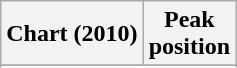<table class="wikitable sortable plainrowheaders">
<tr>
<th>Chart (2010)</th>
<th>Peak<br>position</th>
</tr>
<tr>
</tr>
<tr>
</tr>
<tr>
</tr>
<tr>
</tr>
<tr>
</tr>
</table>
